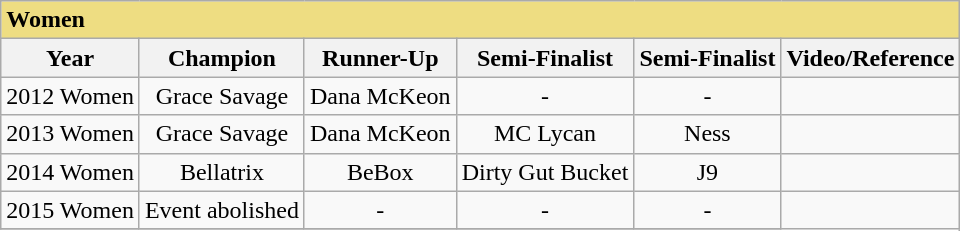<table class="wikitable" style="text-align: center">
<tr>
<td bgcolor=#EEDD82 colspan=7 align=left><span><strong>Women</strong></span></td>
</tr>
<tr>
<th>Year</th>
<th>Champion</th>
<th>Runner-Up</th>
<th>Semi-Finalist</th>
<th>Semi-Finalist</th>
<th>Video/Reference</th>
</tr>
<tr>
<td>2012 Women</td>
<td>Grace Savage</td>
<td>Dana McKeon</td>
<td>-</td>
<td>-</td>
<td></td>
</tr>
<tr>
<td>2013 Women</td>
<td>Grace Savage</td>
<td>Dana McKeon</td>
<td>MC Lycan</td>
<td>Ness</td>
<td></td>
</tr>
<tr>
<td>2014 Women</td>
<td>Bellatrix</td>
<td>BeBox</td>
<td>Dirty Gut Bucket</td>
<td>J9</td>
<td></td>
</tr>
<tr>
<td>2015 Women</td>
<td>Event abolished</td>
<td>-</td>
<td>-</td>
<td>-</td>
</tr>
<tr>
</tr>
</table>
